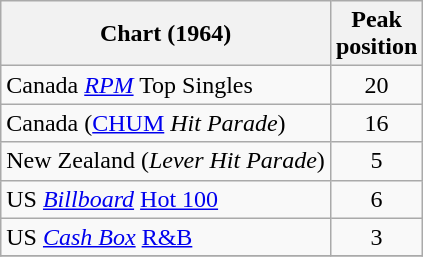<table class="wikitable sortable">
<tr>
<th>Chart (1964)</th>
<th>Peak<br>position</th>
</tr>
<tr>
<td>Canada <em><a href='#'>RPM</a></em> Top Singles</td>
<td style="text-align:center;">20</td>
</tr>
<tr>
<td>Canada (<a href='#'>CHUM</a> <em>Hit Parade</em>)</td>
<td style="text-align:center;">16</td>
</tr>
<tr>
<td>New Zealand (<em>Lever Hit Parade</em>)</td>
<td style="text-align:center;">5</td>
</tr>
<tr>
<td>US <em><a href='#'>Billboard</a></em> <a href='#'>Hot 100</a></td>
<td style="text-align:center;">6</td>
</tr>
<tr>
<td>US <a href='#'><em>Cash Box</em></a> <a href='#'>R&B</a></td>
<td align="center">3</td>
</tr>
<tr>
</tr>
</table>
